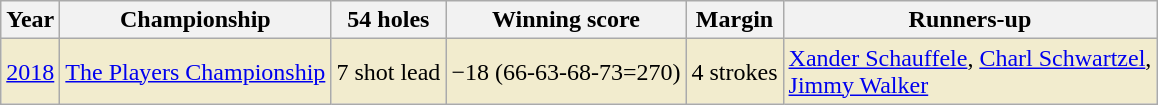<table class="wikitable">
<tr>
<th>Year</th>
<th>Championship</th>
<th>54 holes</th>
<th>Winning score</th>
<th>Margin</th>
<th>Runners-up</th>
</tr>
<tr style="background:#f2ecce;">
<td><a href='#'>2018</a></td>
<td><a href='#'>The Players Championship</a></td>
<td>7 shot lead</td>
<td>−18 (66-63-68-73=270)</td>
<td>4 strokes</td>
<td> <a href='#'>Xander Schauffele</a>,  <a href='#'>Charl Schwartzel</a>,<br> <a href='#'>Jimmy Walker</a></td>
</tr>
</table>
